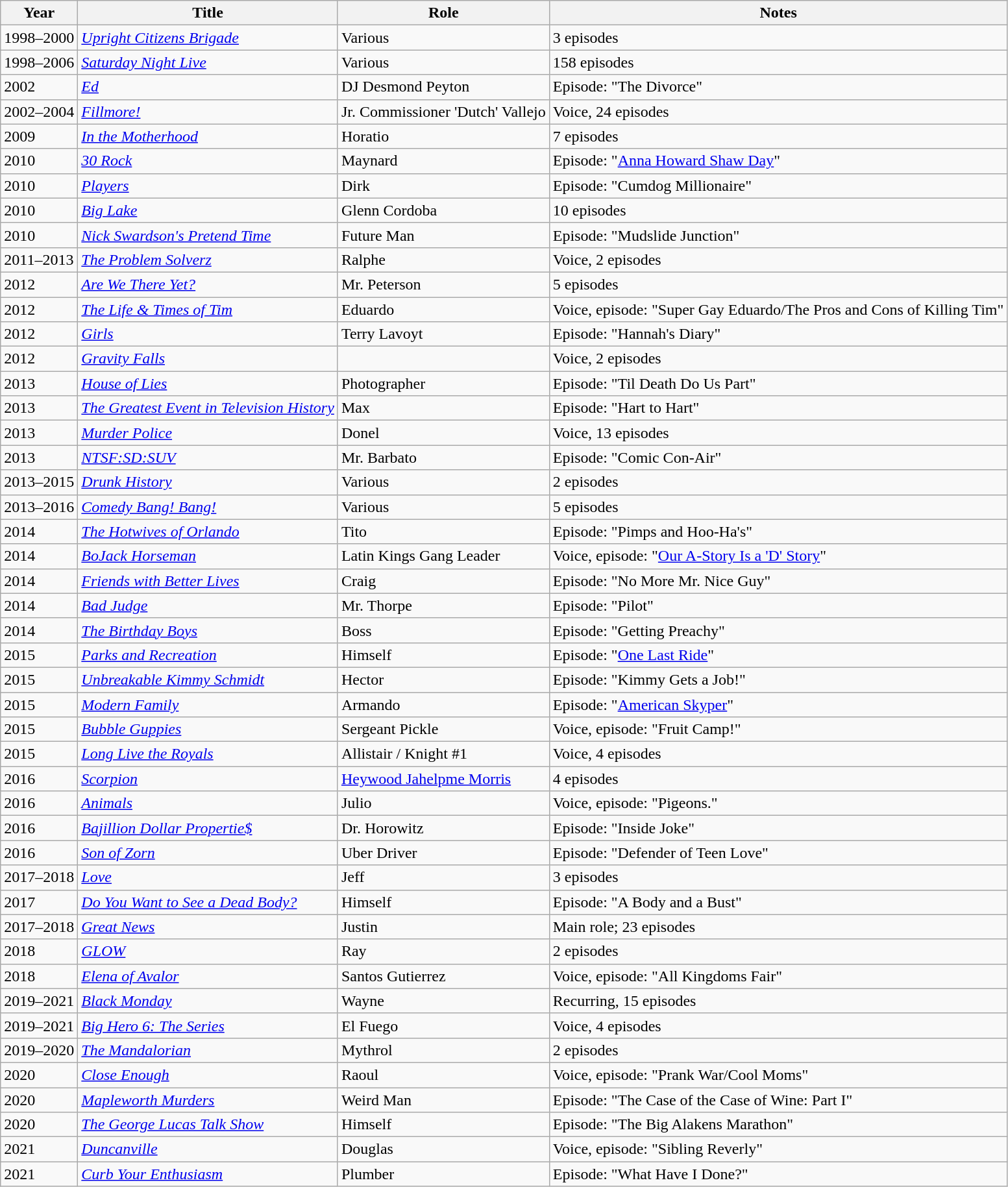<table class="wikitable sortable">
<tr>
<th>Year</th>
<th>Title</th>
<th>Role</th>
<th>Notes</th>
</tr>
<tr>
<td>1998–2000</td>
<td><em><a href='#'>Upright Citizens Brigade</a></em></td>
<td>Various</td>
<td>3 episodes</td>
</tr>
<tr>
<td>1998–2006</td>
<td><em><a href='#'>Saturday Night Live</a></em></td>
<td>Various</td>
<td>158 episodes</td>
</tr>
<tr>
<td>2002</td>
<td><em><a href='#'>Ed</a></em></td>
<td>DJ Desmond Peyton</td>
<td>Episode: "The Divorce"</td>
</tr>
<tr>
<td>2002–2004</td>
<td><em><a href='#'>Fillmore!</a></em></td>
<td>Jr. Commissioner 'Dutch' Vallejo</td>
<td>Voice, 24 episodes</td>
</tr>
<tr>
<td>2009</td>
<td><em><a href='#'>In the Motherhood</a></em></td>
<td>Horatio</td>
<td>7 episodes</td>
</tr>
<tr>
<td>2010</td>
<td><em><a href='#'>30 Rock</a></em></td>
<td>Maynard</td>
<td>Episode: "<a href='#'>Anna Howard Shaw Day</a>"</td>
</tr>
<tr>
<td>2010</td>
<td><em><a href='#'>Players</a></em></td>
<td>Dirk</td>
<td>Episode: "Cumdog Millionaire"</td>
</tr>
<tr>
<td>2010</td>
<td><em><a href='#'>Big Lake</a></em></td>
<td>Glenn Cordoba</td>
<td>10 episodes</td>
</tr>
<tr>
<td>2010</td>
<td><em><a href='#'>Nick Swardson's Pretend Time</a></em></td>
<td>Future Man</td>
<td>Episode: "Mudslide Junction"</td>
</tr>
<tr>
<td>2011–2013</td>
<td><em><a href='#'>The Problem Solverz</a></em></td>
<td>Ralphe</td>
<td>Voice, 2 episodes</td>
</tr>
<tr>
<td>2012</td>
<td><em><a href='#'>Are We There Yet?</a></em></td>
<td>Mr. Peterson</td>
<td>5 episodes</td>
</tr>
<tr>
<td>2012</td>
<td><em><a href='#'>The Life & Times of Tim</a></em></td>
<td>Eduardo</td>
<td>Voice, episode: "Super Gay Eduardo/The Pros and Cons of Killing Tim"</td>
</tr>
<tr>
<td>2012</td>
<td><em><a href='#'>Girls</a></em></td>
<td>Terry Lavoyt</td>
<td>Episode: "Hannah's Diary"</td>
</tr>
<tr>
<td>2012</td>
<td><em><a href='#'>Gravity Falls</a></em></td>
<td></td>
<td>Voice, 2 episodes</td>
</tr>
<tr>
<td>2013</td>
<td><em><a href='#'>House of Lies</a></em></td>
<td>Photographer</td>
<td>Episode: "Til Death Do Us Part"</td>
</tr>
<tr>
<td>2013</td>
<td><em><a href='#'>The Greatest Event in Television History</a></em></td>
<td>Max</td>
<td>Episode: "Hart to Hart"</td>
</tr>
<tr>
<td>2013</td>
<td><em><a href='#'>Murder Police</a></em></td>
<td>Donel</td>
<td>Voice, 13 episodes</td>
</tr>
<tr>
<td>2013</td>
<td><em><a href='#'>NTSF:SD:SUV</a></em></td>
<td>Mr. Barbato</td>
<td>Episode: "Comic Con-Air"</td>
</tr>
<tr>
<td>2013–2015</td>
<td><em><a href='#'>Drunk History</a></em></td>
<td>Various</td>
<td>2 episodes</td>
</tr>
<tr>
<td>2013–2016</td>
<td><em><a href='#'>Comedy Bang! Bang!</a></em></td>
<td>Various</td>
<td>5 episodes</td>
</tr>
<tr>
<td>2014</td>
<td><em><a href='#'>The Hotwives of Orlando</a></em></td>
<td>Tito</td>
<td>Episode: "Pimps and Hoo-Ha's"</td>
</tr>
<tr>
<td>2014</td>
<td><em><a href='#'>BoJack Horseman</a></em></td>
<td>Latin Kings Gang Leader</td>
<td>Voice, episode: "<a href='#'>Our A-Story Is a 'D' Story</a>"</td>
</tr>
<tr>
<td>2014</td>
<td><em><a href='#'>Friends with Better Lives</a></em></td>
<td>Craig</td>
<td>Episode: "No More Mr. Nice Guy"</td>
</tr>
<tr>
<td>2014</td>
<td><em><a href='#'>Bad Judge</a></em></td>
<td>Mr. Thorpe</td>
<td>Episode: "Pilot"</td>
</tr>
<tr>
<td>2014</td>
<td><em><a href='#'>The Birthday Boys</a></em></td>
<td>Boss</td>
<td>Episode: "Getting Preachy"</td>
</tr>
<tr>
<td>2015</td>
<td><em><a href='#'>Parks and Recreation</a></em></td>
<td>Himself</td>
<td>Episode: "<a href='#'>One Last Ride</a>"</td>
</tr>
<tr>
<td>2015</td>
<td><em><a href='#'>Unbreakable Kimmy Schmidt</a></em></td>
<td>Hector</td>
<td>Episode: "Kimmy Gets a Job!"</td>
</tr>
<tr>
<td>2015</td>
<td><em><a href='#'>Modern Family</a></em></td>
<td>Armando</td>
<td>Episode: "<a href='#'>American Skyper</a>"</td>
</tr>
<tr>
<td>2015</td>
<td><em><a href='#'>Bubble Guppies</a></em></td>
<td>Sergeant Pickle</td>
<td>Voice, episode: "Fruit Camp!"</td>
</tr>
<tr>
<td>2015</td>
<td><em><a href='#'>Long Live the Royals</a></em></td>
<td>Allistair / Knight #1</td>
<td>Voice, 4 episodes</td>
</tr>
<tr>
<td>2016</td>
<td><em><a href='#'>Scorpion</a></em></td>
<td><a href='#'>Heywood Jahelpme Morris</a></td>
<td>4 episodes</td>
</tr>
<tr>
<td>2016</td>
<td><em><a href='#'>Animals</a></em></td>
<td>Julio</td>
<td>Voice, episode: "Pigeons."</td>
</tr>
<tr>
<td>2016</td>
<td><em><a href='#'>Bajillion Dollar Propertie$</a></em></td>
<td>Dr. Horowitz</td>
<td>Episode: "Inside Joke"</td>
</tr>
<tr>
<td>2016</td>
<td><em><a href='#'>Son of Zorn</a></em></td>
<td>Uber Driver</td>
<td>Episode: "Defender of Teen Love"</td>
</tr>
<tr>
<td>2017–2018</td>
<td><em><a href='#'>Love</a></em></td>
<td>Jeff</td>
<td>3 episodes</td>
</tr>
<tr>
<td>2017</td>
<td><em><a href='#'>Do You Want to See a Dead Body?</a></em></td>
<td>Himself</td>
<td>Episode: "A Body and a Bust"</td>
</tr>
<tr>
<td>2017–2018</td>
<td><em><a href='#'>Great News</a></em></td>
<td>Justin</td>
<td>Main role; 23 episodes</td>
</tr>
<tr>
<td>2018</td>
<td><em><a href='#'>GLOW</a></em></td>
<td>Ray</td>
<td>2 episodes</td>
</tr>
<tr>
<td>2018</td>
<td><em><a href='#'>Elena of Avalor</a></em></td>
<td>Santos Gutierrez</td>
<td>Voice, episode: "All Kingdoms Fair"</td>
</tr>
<tr>
<td>2019–2021</td>
<td><em><a href='#'>Black Monday</a></em></td>
<td>Wayne</td>
<td>Recurring, 15 episodes</td>
</tr>
<tr>
<td>2019–2021</td>
<td><em><a href='#'>Big Hero 6: The Series</a></em></td>
<td>El Fuego</td>
<td>Voice, 4 episodes</td>
</tr>
<tr>
<td>2019–2020</td>
<td><em><a href='#'>The Mandalorian</a></em></td>
<td>Mythrol</td>
<td>2 episodes</td>
</tr>
<tr>
<td>2020</td>
<td><em><a href='#'>Close Enough</a></em></td>
<td>Raoul</td>
<td>Voice, episode: "Prank War/Cool Moms"</td>
</tr>
<tr>
<td>2020</td>
<td><em><a href='#'>Mapleworth Murders</a></em></td>
<td>Weird Man</td>
<td>Episode: "The Case of the Case of Wine: Part I"</td>
</tr>
<tr>
<td>2020</td>
<td><em><a href='#'>The George Lucas Talk Show</a></em></td>
<td>Himself</td>
<td>Episode: "The Big Alakens Marathon"</td>
</tr>
<tr>
<td>2021</td>
<td><em><a href='#'>Duncanville</a></em></td>
<td>Douglas</td>
<td>Voice, episode: "Sibling Reverly"</td>
</tr>
<tr>
<td>2021</td>
<td><em><a href='#'>Curb Your Enthusiasm</a></em></td>
<td>Plumber</td>
<td>Episode: "What Have I Done?"</td>
</tr>
</table>
